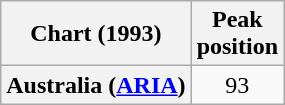<table class="wikitable plainrowheaders" style="text-align:center">
<tr>
<th>Chart (1993)</th>
<th>Peak<br>position</th>
</tr>
<tr>
<th scope="row">Australia (<a href='#'>ARIA</a>)</th>
<td>93</td>
</tr>
</table>
